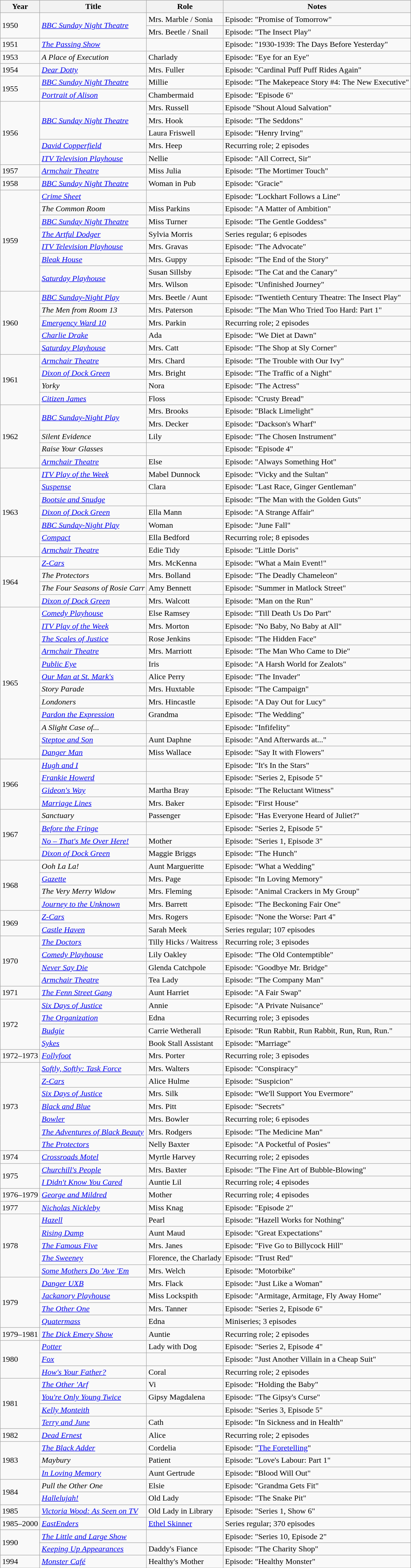<table class="wikitable sortable">
<tr>
<th>Year</th>
<th>Title</th>
<th>Role</th>
<th class="unsortable">Notes</th>
</tr>
<tr>
<td rowspan="2">1950</td>
<td rowspan="2"><em><a href='#'>BBC Sunday Night Theatre</a></em></td>
<td>Mrs. Marble / Sonia</td>
<td>Episode: "Promise of Tomorrow"</td>
</tr>
<tr>
<td>Mrs. Beetle / Snail</td>
<td>Episode: "The Insect Play"</td>
</tr>
<tr>
<td>1951</td>
<td><em><a href='#'>The Passing Show</a></em></td>
<td></td>
<td>Episode: "1930-1939: The Days Before Yesterday"</td>
</tr>
<tr>
<td>1953</td>
<td><em>A Place of Execution</em></td>
<td>Charlady</td>
<td>Episode: "Eye for an Eye"</td>
</tr>
<tr>
<td>1954</td>
<td><em><a href='#'>Dear Dotty</a></em></td>
<td>Mrs. Fuller</td>
<td>Episode: "Cardinal Puff Puff Rides Again"</td>
</tr>
<tr>
<td rowspan="2">1955</td>
<td><em><a href='#'>BBC Sunday Night Theatre</a></em></td>
<td>Millie</td>
<td>Episode: "The Makepeace Story #4: The New Executive"</td>
</tr>
<tr>
<td><em><a href='#'>Portrait of Alison</a></em></td>
<td>Chambermaid</td>
<td>Episode: "Episode 6"</td>
</tr>
<tr>
<td rowspan="5">1956</td>
<td rowspan="3"><em><a href='#'>BBC Sunday Night Theatre</a></em></td>
<td>Mrs. Russell</td>
<td>Episode "Shout Aloud Salvation"</td>
</tr>
<tr>
<td>Mrs. Hook</td>
<td>Episode: "The Seddons"</td>
</tr>
<tr>
<td>Laura Friswell</td>
<td>Episode: "Henry Irving"</td>
</tr>
<tr>
<td><em><a href='#'>David Copperfield</a></em></td>
<td>Mrs. Heep</td>
<td>Recurring role; 2 episodes</td>
</tr>
<tr>
<td><em><a href='#'>ITV Television Playhouse</a></em></td>
<td>Nellie</td>
<td>Episode: "All Correct, Sir"</td>
</tr>
<tr>
<td>1957</td>
<td><em><a href='#'>Armchair Theatre</a></em></td>
<td>Miss Julia</td>
<td>Episode: "The Mortimer Touch"</td>
</tr>
<tr>
<td>1958</td>
<td><em><a href='#'>BBC Sunday Night Theatre</a></em></td>
<td>Woman in Pub</td>
<td>Episode: "Gracie"</td>
</tr>
<tr>
<td rowspan="8">1959</td>
<td><em><a href='#'>Crime Sheet</a></em></td>
<td></td>
<td>Episode: "Lockhart Follows a Line"</td>
</tr>
<tr>
<td><em>The Common Room</em></td>
<td>Miss Parkins</td>
<td>Episode: "A Matter of Ambition"</td>
</tr>
<tr>
<td><em><a href='#'>BBC Sunday Night Theatre</a></em></td>
<td>Miss Turner</td>
<td>Episode: "The Gentle Goddess"</td>
</tr>
<tr>
<td><em><a href='#'>The Artful Dodger</a></em></td>
<td>Sylvia Morris</td>
<td>Series regular; 6 episodes</td>
</tr>
<tr>
<td><em><a href='#'>ITV Television Playhouse</a></em></td>
<td>Mrs. Gravas</td>
<td>Episode: "The Advocate"</td>
</tr>
<tr>
<td><em><a href='#'>Bleak House</a></em></td>
<td>Mrs. Guppy</td>
<td>Episode: "The End of the Story"</td>
</tr>
<tr>
<td rowspan="2"><em><a href='#'>Saturday Playhouse</a></em></td>
<td>Susan Sillsby</td>
<td>Episode: "The Cat and the Canary"</td>
</tr>
<tr>
<td>Mrs. Wilson</td>
<td>Episode: "Unfinished Journey"</td>
</tr>
<tr>
<td rowspan="5">1960</td>
<td><em><a href='#'>BBC Sunday-Night Play</a></em></td>
<td>Mrs. Beetle / Aunt</td>
<td>Episode: "Twentieth Century Theatre: The Insect Play"</td>
</tr>
<tr>
<td><em>The Men from Room 13</em></td>
<td>Mrs. Paterson</td>
<td>Episode: "The Man Who Tried Too Hard: Part 1"</td>
</tr>
<tr>
<td><em><a href='#'>Emergency Ward 10</a></em></td>
<td>Mrs. Parkin</td>
<td>Recurring role; 2 episodes</td>
</tr>
<tr>
<td><em><a href='#'>Charlie Drake</a></em></td>
<td>Ada</td>
<td>Episode: "We Diet at Dawn"</td>
</tr>
<tr>
<td><em><a href='#'>Saturday Playhouse</a></em></td>
<td>Mrs. Catt</td>
<td>Episode: "The Shop at Sly Corner"</td>
</tr>
<tr>
<td rowspan="4">1961</td>
<td><em><a href='#'>Armchair Theatre</a></em></td>
<td>Mrs. Chard</td>
<td>Episode: "The Trouble with Our Ivy"</td>
</tr>
<tr>
<td><em><a href='#'>Dixon of Dock Green</a></em></td>
<td>Mrs. Bright</td>
<td>Episode: "The Traffic of a Night"</td>
</tr>
<tr>
<td><em>Yorky</em></td>
<td>Nora</td>
<td>Episode: "The Actress"</td>
</tr>
<tr>
<td><em><a href='#'>Citizen James</a></em></td>
<td>Floss</td>
<td>Episode: "Crusty Bread"</td>
</tr>
<tr>
<td rowspan="5">1962</td>
<td rowspan="2"><em><a href='#'>BBC Sunday-Night Play</a></em></td>
<td>Mrs. Brooks</td>
<td>Episode: "Black Limelight"</td>
</tr>
<tr>
<td>Mrs. Decker</td>
<td>Episode: "Dackson's Wharf"</td>
</tr>
<tr>
<td><em>Silent Evidence</em></td>
<td>Lily</td>
<td>Episode: "The Chosen Instrument"</td>
</tr>
<tr>
<td><em>Raise Your Glasses</em></td>
<td></td>
<td>Episode: "Episode 4"</td>
</tr>
<tr>
<td><em><a href='#'>Armchair Theatre</a></em></td>
<td>Else</td>
<td>Episode: "Always Something Hot"</td>
</tr>
<tr>
<td rowspan="7">1963</td>
<td><em><a href='#'>ITV Play of the Week</a></em></td>
<td>Mabel Dunnock</td>
<td>Episode: "Vicky and the Sultan"</td>
</tr>
<tr>
<td><em><a href='#'>Suspense</a></em></td>
<td>Clara</td>
<td>Episode: "Last Race, Ginger Gentleman"</td>
</tr>
<tr>
<td><em><a href='#'>Bootsie and Snudge</a></em></td>
<td></td>
<td>Episode: "The Man with the Golden Guts"</td>
</tr>
<tr>
<td><em><a href='#'>Dixon of Dock Green</a></em></td>
<td>Ella Mann</td>
<td>Episode: "A Strange Affair"</td>
</tr>
<tr>
<td><em><a href='#'>BBC Sunday-Night Play</a></em></td>
<td>Woman</td>
<td>Episode: "June Fall"</td>
</tr>
<tr>
<td><em><a href='#'>Compact</a></em></td>
<td>Ella Bedford</td>
<td>Recurring role; 8 episodes</td>
</tr>
<tr>
<td><em><a href='#'>Armchair Theatre</a></em></td>
<td>Edie Tidy</td>
<td>Episode: "Little Doris"</td>
</tr>
<tr>
<td rowspan="4">1964</td>
<td><em><a href='#'>Z-Cars</a></em></td>
<td>Mrs. McKenna</td>
<td>Episode: "What a Main Event!"</td>
</tr>
<tr>
<td><em>The Protectors</em></td>
<td>Mrs. Bolland</td>
<td>Episode: "The Deadly Chameleon"</td>
</tr>
<tr>
<td><em>The Four Seasons of Rosie Carr</em></td>
<td>Amy Bennett</td>
<td>Episode: "Summer in Matlock Street"</td>
</tr>
<tr>
<td><em><a href='#'>Dixon of Dock Green</a></em></td>
<td>Mrs. Walcott</td>
<td>Episode: "Man on the Run"</td>
</tr>
<tr>
<td rowspan="12">1965</td>
<td><em><a href='#'>Comedy Playhouse</a></em></td>
<td>Else Ramsey</td>
<td>Episode: "Till Death Us Do Part"</td>
</tr>
<tr>
<td><em><a href='#'>ITV Play of the Week</a></em></td>
<td>Mrs. Morton</td>
<td>Episode: "No Baby, No Baby at All"</td>
</tr>
<tr>
<td><em><a href='#'>The Scales of Justice</a></em></td>
<td>Rose Jenkins</td>
<td>Episode: "The Hidden Face"</td>
</tr>
<tr>
<td><em><a href='#'>Armchair Theatre</a></em></td>
<td>Mrs. Marriott</td>
<td>Episode: "The Man Who Came to Die"</td>
</tr>
<tr>
<td><em><a href='#'>Public Eye</a></em></td>
<td>Iris</td>
<td>Episode: "A Harsh World for Zealots"</td>
</tr>
<tr>
<td><em><a href='#'>Our Man at St. Mark's</a></em></td>
<td>Alice Perry</td>
<td>Episode: "The Invader"</td>
</tr>
<tr>
<td><em>Story Parade</em></td>
<td>Mrs. Huxtable</td>
<td>Episode: "The Campaign"</td>
</tr>
<tr>
<td><em>Londoners</em></td>
<td>Mrs. Hincastle</td>
<td>Episode: "A Day Out for Lucy"</td>
</tr>
<tr>
<td><em><a href='#'>Pardon the Expression</a></em></td>
<td>Grandma</td>
<td>Episode: "The Wedding"</td>
</tr>
<tr>
<td><em>A Slight Case of...</em></td>
<td></td>
<td>Episode: "Infifelity"</td>
</tr>
<tr>
<td><em><a href='#'>Steptoe and Son</a></em></td>
<td>Aunt Daphne</td>
<td>Episode: "And Afterwards at..."</td>
</tr>
<tr>
<td><em><a href='#'>Danger Man</a></em></td>
<td>Miss Wallace</td>
<td>Episode: "Say It with Flowers"</td>
</tr>
<tr>
<td rowspan="4">1966</td>
<td><em><a href='#'>Hugh and I</a></em></td>
<td></td>
<td>Episode: "It's In the Stars"</td>
</tr>
<tr>
<td><em><a href='#'>Frankie Howerd</a></em></td>
<td></td>
<td>Episode: "Series 2, Episode 5"</td>
</tr>
<tr>
<td><em><a href='#'>Gideon's Way</a></em></td>
<td>Martha Bray</td>
<td>Episode: "The Reluctant Witness"</td>
</tr>
<tr>
<td><em><a href='#'>Marriage Lines</a></em></td>
<td>Mrs. Baker</td>
<td>Episode: "First House"</td>
</tr>
<tr>
<td rowspan="4">1967</td>
<td><em>Sanctuary</em></td>
<td>Passenger</td>
<td>Episode: "Has Everyone Heard of Juliet?"</td>
</tr>
<tr>
<td><em><a href='#'>Before the Fringe</a></em></td>
<td></td>
<td>Episode: "Series 2, Episode 5"</td>
</tr>
<tr>
<td><em><a href='#'>No – That's Me Over Here!</a></em></td>
<td>Mother</td>
<td>Episode: "Series 1, Episode 3"</td>
</tr>
<tr>
<td><em><a href='#'>Dixon of Dock Green</a></em></td>
<td>Maggie Briggs</td>
<td>Episode: "The Hunch"</td>
</tr>
<tr>
<td rowspan="4">1968</td>
<td><em>Ooh La La!</em></td>
<td>Aunt Margueritte</td>
<td>Episode: "What a Wedding"</td>
</tr>
<tr>
<td><em><a href='#'>Gazette</a></em></td>
<td>Mrs. Page</td>
<td>Episode: "In Loving Memory"</td>
</tr>
<tr>
<td><em>The Very Merry Widow</em></td>
<td>Mrs. Fleming</td>
<td>Episode: "Animal Crackers in My Group"</td>
</tr>
<tr>
<td><em><a href='#'>Journey to the Unknown</a></em></td>
<td>Mrs. Barrett</td>
<td>Episode: "The Beckoning Fair One"</td>
</tr>
<tr>
<td rowspan="2">1969</td>
<td><em><a href='#'>Z-Cars</a></em></td>
<td>Mrs. Rogers</td>
<td>Episode: "None the Worse: Part 4"</td>
</tr>
<tr>
<td><em><a href='#'>Castle Haven</a></em></td>
<td>Sarah Meek</td>
<td>Series regular; 107 episodes</td>
</tr>
<tr>
<td rowspan="4">1970</td>
<td><em><a href='#'>The Doctors</a></em></td>
<td>Tilly Hicks / Waitress</td>
<td>Recurring role; 3 episodes</td>
</tr>
<tr>
<td><em><a href='#'>Comedy Playhouse</a></em></td>
<td>Lily Oakley</td>
<td>Episode: "The Old Contemptible"</td>
</tr>
<tr>
<td><em><a href='#'>Never Say Die</a></em></td>
<td>Glenda Catchpole</td>
<td>Episode: "Goodbye Mr. Bridge"</td>
</tr>
<tr>
<td><em><a href='#'>Armchair Theatre</a></em></td>
<td>Tea Lady</td>
<td>Episode: "The Company Man"</td>
</tr>
<tr>
<td>1971</td>
<td><em><a href='#'>The Fenn Street Gang</a></em></td>
<td>Aunt Harriet</td>
<td>Episode: "A Fair Swap"</td>
</tr>
<tr>
<td rowspan="4">1972</td>
<td><em><a href='#'>Six Days of Justice</a></em></td>
<td>Annie</td>
<td>Episode: "A Private Nuisance"</td>
</tr>
<tr>
<td><em><a href='#'>The Organization</a></em></td>
<td>Edna</td>
<td>Recurring role; 3 episodes</td>
</tr>
<tr>
<td><em><a href='#'>Budgie</a></em></td>
<td>Carrie Wetherall</td>
<td>Episode: "Run Rabbit, Run Rabbit, Run, Run, Run."</td>
</tr>
<tr>
<td><em><a href='#'>Sykes</a></em></td>
<td>Book Stall Assistant</td>
<td>Episode: "Marriage"</td>
</tr>
<tr>
<td>1972–1973</td>
<td><em><a href='#'>Follyfoot</a></em></td>
<td>Mrs. Porter</td>
<td>Recurring role; 3 episodes</td>
</tr>
<tr>
<td rowspan="7">1973</td>
<td><em><a href='#'>Softly, Softly: Task Force</a></em></td>
<td>Mrs. Walters</td>
<td>Episode: "Conspiracy"</td>
</tr>
<tr>
<td><em><a href='#'>Z-Cars</a></em></td>
<td>Alice Hulme</td>
<td>Episode: "Suspicion"</td>
</tr>
<tr>
<td><em><a href='#'>Six Days of Justice</a></em></td>
<td>Mrs. Silk</td>
<td>Episode: "We'll Support You Evermore"</td>
</tr>
<tr>
<td><em><a href='#'>Black and Blue</a></em></td>
<td>Mrs. Pitt</td>
<td>Episode: "Secrets"</td>
</tr>
<tr>
<td><em><a href='#'>Bowler</a></em></td>
<td>Mrs. Bowler</td>
<td>Recurring role; 6 episodes</td>
</tr>
<tr>
<td><em><a href='#'>The Adventures of Black Beauty</a></em></td>
<td>Mrs. Rodgers</td>
<td>Episode: "The Medicine Man"</td>
</tr>
<tr>
<td><em><a href='#'>The Protectors</a></em></td>
<td>Nelly Baxter</td>
<td>Episode: "A Pocketful of Posies"</td>
</tr>
<tr>
<td>1974</td>
<td><em><a href='#'>Crossroads Motel</a></em></td>
<td>Myrtle Harvey</td>
<td>Recurring role; 2 episodes</td>
</tr>
<tr>
<td rowspan="2">1975</td>
<td><em><a href='#'>Churchill's People</a></em></td>
<td>Mrs. Baxter</td>
<td>Episode: "The Fine Art of Bubble-Blowing"</td>
</tr>
<tr>
<td><em><a href='#'>I Didn't Know You Cared</a></em></td>
<td>Auntie Lil</td>
<td>Recurring role; 4 episodes</td>
</tr>
<tr>
<td>1976–1979</td>
<td><em><a href='#'>George and Mildred</a></em></td>
<td>Mother</td>
<td>Recurring role; 4 episodes</td>
</tr>
<tr>
<td>1977</td>
<td><em><a href='#'>Nicholas Nickleby</a></em></td>
<td>Miss Knag</td>
<td>Episode: "Episode 2"</td>
</tr>
<tr>
<td rowspan="5">1978</td>
<td><em><a href='#'>Hazell</a></em></td>
<td>Pearl</td>
<td>Episode: "Hazell Works for Nothing"</td>
</tr>
<tr>
<td><em><a href='#'>Rising Damp</a></em></td>
<td>Aunt Maud</td>
<td>Episode: "Great Expectations"</td>
</tr>
<tr>
<td><em><a href='#'>The Famous Five</a></em></td>
<td>Mrs. Janes</td>
<td>Episode: "Five Go to Billycock Hill"</td>
</tr>
<tr>
<td><em><a href='#'>The Sweeney</a></em></td>
<td>Florence, the Charlady</td>
<td>Episode: "Trust Red"</td>
</tr>
<tr>
<td><em><a href='#'>Some Mothers Do 'Ave 'Em</a></em></td>
<td>Mrs. Welch</td>
<td>Episode: "Motorbike"</td>
</tr>
<tr>
<td rowspan="4">1979</td>
<td><em><a href='#'>Danger UXB</a></em></td>
<td>Mrs. Flack</td>
<td>Episode: "Just Like a Woman"</td>
</tr>
<tr>
<td><em><a href='#'>Jackanory Playhouse</a></em></td>
<td>Miss Lockspith</td>
<td>Episode: "Armitage, Armitage, Fly Away Home"</td>
</tr>
<tr>
<td><em><a href='#'>The Other One</a></em></td>
<td>Mrs. Tanner</td>
<td>Episode: "Series 2, Episode 6"</td>
</tr>
<tr>
<td><em><a href='#'>Quatermass</a></em></td>
<td>Edna</td>
<td>Miniseries; 3 episodes</td>
</tr>
<tr>
<td>1979–1981</td>
<td><em><a href='#'>The Dick Emery Show</a></em></td>
<td>Auntie</td>
<td>Recurring role; 2 episodes</td>
</tr>
<tr>
<td rowspan="3">1980</td>
<td><em><a href='#'>Potter</a></em></td>
<td>Lady with Dog</td>
<td>Episode: "Series 2, Episode 4"</td>
</tr>
<tr>
<td><em><a href='#'>Fox</a></em></td>
<td></td>
<td>Episode: "Just Another Villain in a Cheap Suit"</td>
</tr>
<tr>
<td><em><a href='#'>How's Your Father?</a></em></td>
<td>Coral</td>
<td>Recurring role; 2 episodes</td>
</tr>
<tr>
<td rowspan="4">1981</td>
<td><em><a href='#'>The Other 'Arf</a></em></td>
<td>Vi</td>
<td>Episode: "Holding the Baby"</td>
</tr>
<tr>
<td><em><a href='#'>You're Only Young Twice</a></em></td>
<td>Gipsy Magdalena</td>
<td>Episode: "The Gipsy's Curse"</td>
</tr>
<tr>
<td><em><a href='#'>Kelly Monteith</a></em></td>
<td></td>
<td>Episode: "Series 3, Episode 5"</td>
</tr>
<tr>
<td><em><a href='#'>Terry and June</a></em></td>
<td>Cath</td>
<td>Episode: "In Sickness and in Health"</td>
</tr>
<tr>
<td>1982</td>
<td><em><a href='#'>Dead Ernest</a></em></td>
<td>Alice</td>
<td>Recurring role; 2 episodes</td>
</tr>
<tr>
<td rowspan="3">1983</td>
<td><em><a href='#'>The Black Adder</a></em></td>
<td>Cordelia</td>
<td>Episode: "<a href='#'>The Foretelling</a>"</td>
</tr>
<tr>
<td><em>Maybury</em></td>
<td>Patient</td>
<td>Episode: "Love's Labour: Part 1"</td>
</tr>
<tr>
<td><em><a href='#'>In Loving Memory</a></em></td>
<td>Aunt Gertrude</td>
<td>Episode: "Blood Will Out"</td>
</tr>
<tr>
<td rowspan="2">1984</td>
<td><em>Pull the Other One</em></td>
<td>Elsie</td>
<td>Episode: "Grandma Gets Fit"</td>
</tr>
<tr>
<td><em><a href='#'>Hallelujah!</a></em></td>
<td>Old Lady</td>
<td>Episode: "The Snake Pit"</td>
</tr>
<tr>
<td>1985</td>
<td><em><a href='#'>Victoria Wood: As Seen on TV</a></em></td>
<td>Old Lady in Library</td>
<td>Episode: "Series 1, Show 6"</td>
</tr>
<tr>
<td>1985–2000</td>
<td><em><a href='#'>EastEnders</a></em></td>
<td><a href='#'>Ethel Skinner</a></td>
<td>Series regular; 370 episodes</td>
</tr>
<tr>
<td rowspan="2">1990</td>
<td><em><a href='#'>The Little and Large Show</a></em></td>
<td></td>
<td>Episode: "Series 10, Episode 2"</td>
</tr>
<tr>
<td><em><a href='#'>Keeping Up Appearances</a></em></td>
<td>Daddy's Fiance</td>
<td>Episode: "The Charity Shop"</td>
</tr>
<tr>
<td>1994</td>
<td><em><a href='#'>Monster Café</a></em></td>
<td>Healthy's Mother</td>
<td>Episode: "Healthy Monster"</td>
</tr>
<tr>
</tr>
</table>
